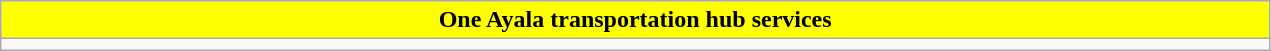<table class="wikitable collapsible collapsed" width=67%>
<tr>
<th style="background: yellow" align="center">One Ayala transportation hub services </th>
</tr>
<tr>
<td></td>
</tr>
</table>
